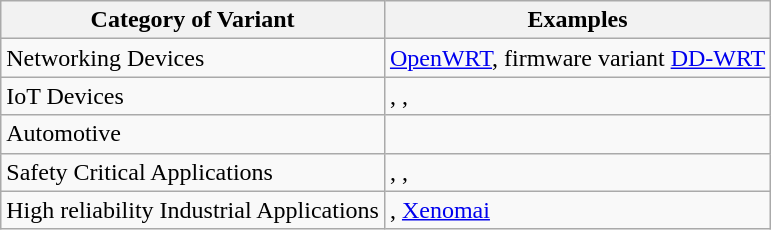<table class=wikitable>
<tr>
<th>Category of Variant</th>
<th>Examples</th>
</tr>
<tr>
<td>Networking Devices</td>
<td><a href='#'>OpenWRT</a>, firmware variant <a href='#'>DD-WRT</a></td>
</tr>
<tr>
<td>IoT Devices</td>
<td>, , </td>
</tr>
<tr>
<td>Automotive</td>
<td></td>
</tr>
<tr>
<td>Safety Critical Applications</td>
<td>, ,</td>
</tr>
<tr>
<td>High reliability Industrial Applications</td>
<td>,  <a href='#'>Xenomai</a></td>
</tr>
</table>
